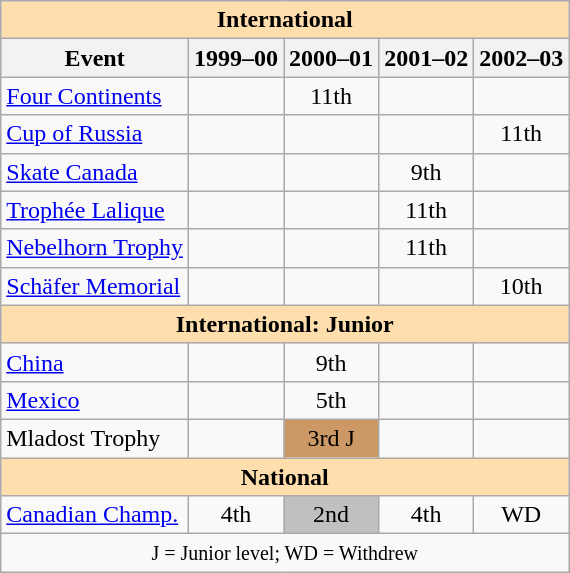<table class="wikitable" style="text-align:center">
<tr>
<th style="background-color: #ffdead; " colspan=5 align=center>International</th>
</tr>
<tr>
<th>Event</th>
<th>1999–00</th>
<th>2000–01</th>
<th>2001–02</th>
<th>2002–03</th>
</tr>
<tr>
<td align=left><a href='#'>Four Continents</a></td>
<td></td>
<td>11th</td>
<td></td>
<td></td>
</tr>
<tr>
<td align=left> <a href='#'>Cup of Russia</a></td>
<td></td>
<td></td>
<td></td>
<td>11th</td>
</tr>
<tr>
<td align=left> <a href='#'>Skate Canada</a></td>
<td></td>
<td></td>
<td>9th</td>
<td></td>
</tr>
<tr>
<td align=left>  <a href='#'>Trophée Lalique</a></td>
<td></td>
<td></td>
<td>11th</td>
<td></td>
</tr>
<tr>
<td align=left><a href='#'>Nebelhorn Trophy</a></td>
<td></td>
<td></td>
<td>11th</td>
<td></td>
</tr>
<tr>
<td align=left><a href='#'>Schäfer Memorial</a></td>
<td></td>
<td></td>
<td></td>
<td>10th</td>
</tr>
<tr>
<th style="background-color: #ffdead; " colspan=5 align=center>International: Junior</th>
</tr>
<tr>
<td align=left> <a href='#'>China</a></td>
<td></td>
<td>9th</td>
<td></td>
<td></td>
</tr>
<tr>
<td align=left> <a href='#'>Mexico</a></td>
<td></td>
<td>5th</td>
<td></td>
<td></td>
</tr>
<tr>
<td align=left>Mladost Trophy</td>
<td></td>
<td bgcolor=cc9966>3rd J</td>
<td></td>
<td></td>
</tr>
<tr>
<th style="background-color: #ffdead; " colspan=5 align=center>National</th>
</tr>
<tr>
<td align=left><a href='#'>Canadian Champ.</a></td>
<td>4th</td>
<td bgcolor=silver>2nd</td>
<td>4th</td>
<td>WD</td>
</tr>
<tr>
<td colspan=5 align=center><small> J = Junior level; WD = Withdrew </small></td>
</tr>
</table>
